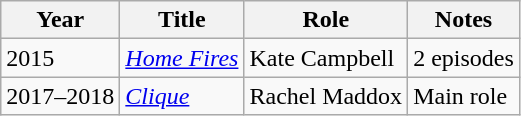<table class="wikitable">
<tr>
<th>Year</th>
<th>Title</th>
<th>Role</th>
<th>Notes</th>
</tr>
<tr>
<td>2015</td>
<td><em><a href='#'>Home Fires</a></em></td>
<td>Kate Campbell</td>
<td>2 episodes</td>
</tr>
<tr>
<td>2017–2018</td>
<td><em><a href='#'>Clique</a></em></td>
<td>Rachel Maddox</td>
<td>Main role</td>
</tr>
</table>
